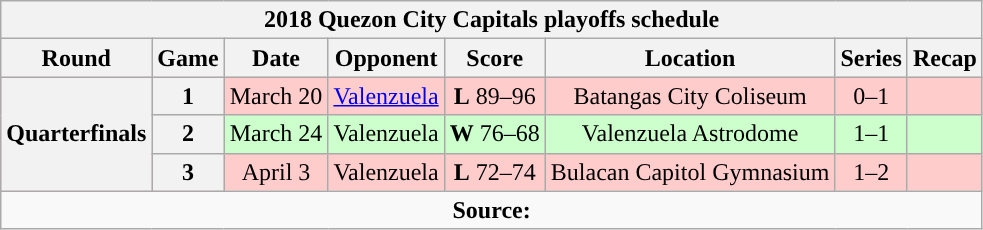<table class="wikitable" style="text-align:center">
<tr>
<th colspan=8>2018 Quezon City Capitals playoffs schedule</th>
</tr>
<tr>
<th>Round</th>
<th>Game</th>
<th>Date</th>
<th>Opponent</th>
<th>Score</th>
<th>Location</th>
<th>Series</th>
<th>Recap</th>
</tr>
<tr style="background:#fcc">
<th rowspan=3>Quarterfinals</th>
<th>1</th>
<td>March 20</td>
<td><a href='#'>Valenzuela</a></td>
<td><strong>L</strong> 89–96</td>
<td>Batangas City Coliseum</td>
<td>0–1</td>
<td></td>
</tr>
<tr style="background:#cfc">
<th>2</th>
<td>March 24</td>
<td>Valenzuela</td>
<td><strong>W</strong> 76–68</td>
<td>Valenzuela Astrodome</td>
<td>1–1</td>
<td></td>
</tr>
<tr style="background:#fcc">
<th>3</th>
<td>April 3</td>
<td>Valenzuela</td>
<td><strong>L</strong> 72–74</td>
<td>Bulacan Capitol Gymnasium</td>
<td>1–2</td>
<td></td>
</tr>
<tr>
<td colspan=8 align=center><strong>Source: </strong></td>
</tr>
</table>
